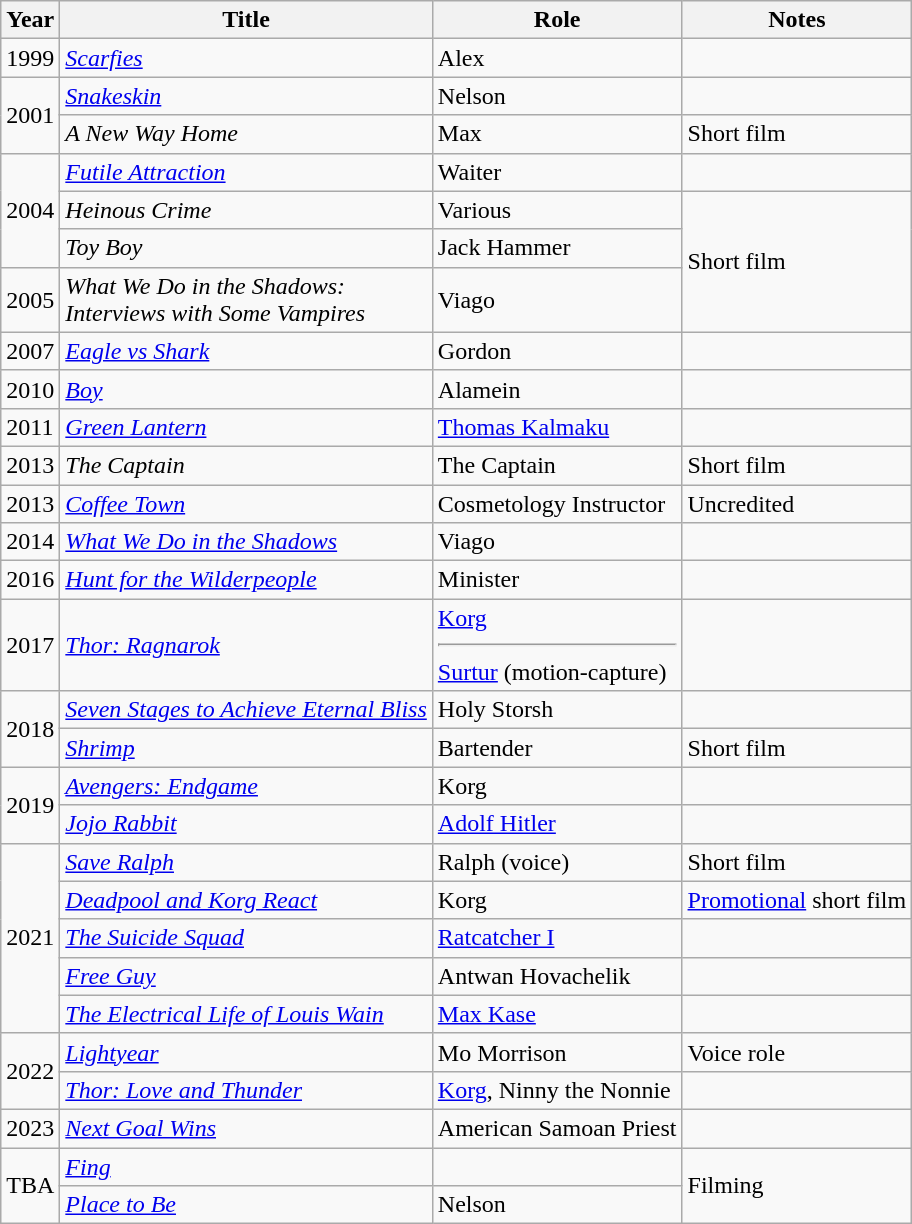<table class="wikitable">
<tr>
<th>Year</th>
<th>Title</th>
<th>Role</th>
<th>Notes</th>
</tr>
<tr>
<td>1999</td>
<td><em><a href='#'>Scarfies</a></em></td>
<td>Alex</td>
<td></td>
</tr>
<tr>
<td rowspan="2">2001</td>
<td><em><a href='#'>Snakeskin</a></em></td>
<td>Nelson</td>
<td></td>
</tr>
<tr>
<td><em>A New Way Home</em></td>
<td>Max</td>
<td>Short film</td>
</tr>
<tr>
<td Rowspan="3">2004</td>
<td><em><a href='#'>Futile Attraction</a></em></td>
<td>Waiter</td>
<td></td>
</tr>
<tr>
<td><em>Heinous Crime</em></td>
<td>Various</td>
<td rowspan="3">Short film</td>
</tr>
<tr>
<td><em>Toy Boy</em></td>
<td>Jack Hammer</td>
</tr>
<tr>
<td>2005</td>
<td><em>What We Do in the Shadows:<br>Interviews with Some Vampires</em></td>
<td>Viago</td>
</tr>
<tr>
<td>2007</td>
<td><em><a href='#'>Eagle vs Shark</a></em></td>
<td>Gordon</td>
<td></td>
</tr>
<tr>
<td>2010</td>
<td><em><a href='#'>Boy</a></em></td>
<td>Alamein</td>
<td></td>
</tr>
<tr>
<td>2011</td>
<td><em><a href='#'>Green Lantern</a></em></td>
<td><a href='#'>Thomas Kalmaku</a></td>
<td></td>
</tr>
<tr>
<td>2013</td>
<td><em>The Captain</em></td>
<td>The Captain</td>
<td>Short film</td>
</tr>
<tr>
<td>2013</td>
<td><em><a href='#'>Coffee Town</a></em></td>
<td>Cosmetology Instructor</td>
<td>Uncredited</td>
</tr>
<tr>
<td>2014</td>
<td><em><a href='#'>What We Do in the Shadows</a></em></td>
<td>Viago</td>
<td></td>
</tr>
<tr>
<td>2016</td>
<td><em><a href='#'>Hunt for the Wilderpeople</a></em></td>
<td>Minister</td>
<td></td>
</tr>
<tr>
<td>2017</td>
<td><em><a href='#'>Thor: Ragnarok</a></em></td>
<td><a href='#'>Korg</a><hr><a href='#'>Surtur</a> (motion-capture)</td>
<td></td>
</tr>
<tr>
<td rowspan="2">2018</td>
<td><em><a href='#'>Seven Stages to Achieve Eternal Bliss</a></em></td>
<td>Holy Storsh</td>
<td></td>
</tr>
<tr>
<td><em><a href='#'>Shrimp</a></em></td>
<td>Bartender</td>
<td>Short film</td>
</tr>
<tr>
<td rowspan="2">2019</td>
<td><em><a href='#'>Avengers: Endgame</a></em></td>
<td>Korg</td>
<td></td>
</tr>
<tr>
<td><em><a href='#'>Jojo Rabbit</a></em></td>
<td><a href='#'>Adolf Hitler</a></td>
<td></td>
</tr>
<tr>
<td rowspan="5">2021</td>
<td><em><a href='#'>Save Ralph</a></em></td>
<td>Ralph (voice)</td>
<td>Short film</td>
</tr>
<tr>
<td><em><a href='#'>Deadpool and Korg React</a></em></td>
<td>Korg</td>
<td><a href='#'>Promotional</a> short film</td>
</tr>
<tr>
<td><em><a href='#'>The Suicide Squad</a></em></td>
<td><a href='#'>Ratcatcher I</a></td>
<td></td>
</tr>
<tr>
<td><em><a href='#'>Free Guy</a></em></td>
<td>Antwan Hovachelik</td>
<td></td>
</tr>
<tr>
<td><em><a href='#'>The Electrical Life of Louis Wain</a></em></td>
<td><a href='#'>Max Kase</a></td>
<td></td>
</tr>
<tr>
<td rowspan="2">2022</td>
<td><em><a href='#'>Lightyear</a></em></td>
<td>Mo Morrison</td>
<td>Voice role</td>
</tr>
<tr>
<td><em><a href='#'>Thor: Love and Thunder</a></em></td>
<td><a href='#'>Korg</a>, Ninny the Nonnie</td>
<td></td>
</tr>
<tr>
<td>2023</td>
<td><em><a href='#'>Next Goal Wins</a></em></td>
<td>American Samoan Priest</td>
<td></td>
</tr>
<tr>
<td rowspan="2">TBA</td>
<td><em><a href='#'>Fing</a></em></td>
<td></td>
<td rowspan="2">Filming</td>
</tr>
<tr>
<td><em><a href='#'>Place to Be</a></em></td>
<td>Nelson</td>
</tr>
</table>
